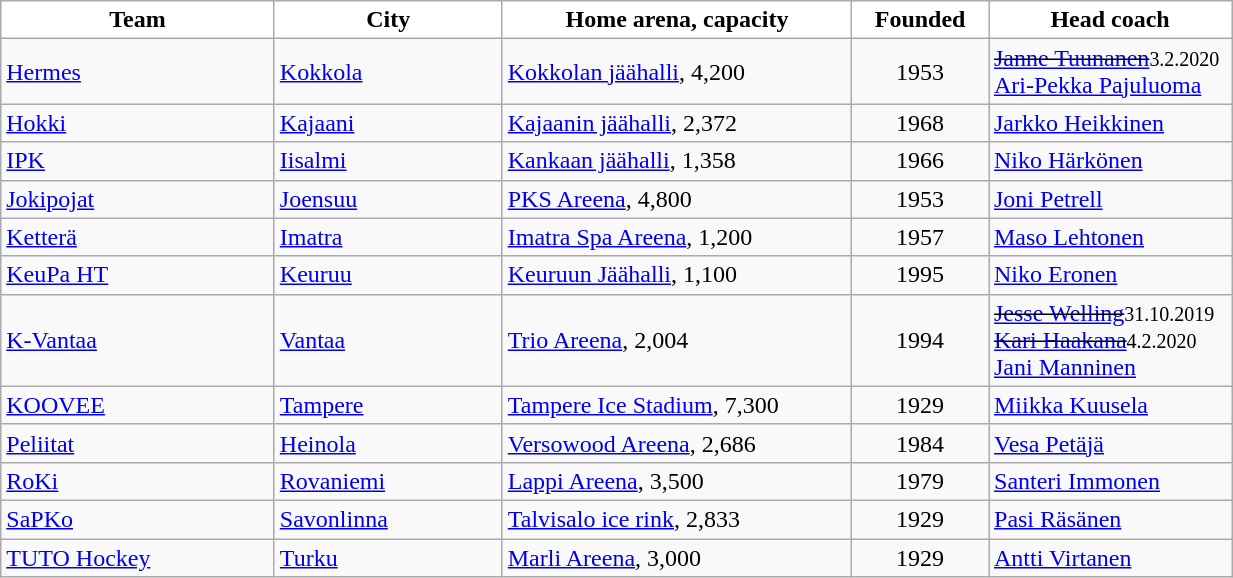<table class="wikitable sortable" style="width:65%; text-align:left">
<tr>
<th style="background:white; width:18%">Team</th>
<th style="background:white; width:15%">City</th>
<th style="background:white; width:23%">Home arena, capacity</th>
<th style="background:white; width:9%">Founded</th>
<th style="background:white; width:16%">Head coach</th>
</tr>
<tr>
<td><a href='#'>Hermes</a></td>
<td><a href='#'>Kokkola</a></td>
<td><a href='#'>Kokkolan jäähalli</a>, 4,200</td>
<td align=center>1953</td>
<td> <s><a href='#'>Janne Tuunanen</a></s><small>3.2.2020</small><br> <a href='#'>Ari-Pekka Pajuluoma</a></td>
</tr>
<tr>
<td><a href='#'>Hokki</a></td>
<td><a href='#'>Kajaani</a></td>
<td><a href='#'>Kajaanin jäähalli</a>, 2,372</td>
<td align=center>1968</td>
<td> <a href='#'>Jarkko Heikkinen</a></td>
</tr>
<tr>
<td><a href='#'>IPK</a></td>
<td><a href='#'>Iisalmi</a></td>
<td><a href='#'>Kankaan jäähalli</a>, 1,358</td>
<td align=center>1966</td>
<td> <a href='#'>Niko Härkönen</a></td>
</tr>
<tr>
<td><a href='#'>Jokipojat</a></td>
<td><a href='#'>Joensuu</a></td>
<td><a href='#'>PKS Areena</a>, 4,800</td>
<td align=center>1953</td>
<td> <a href='#'>Joni Petrell</a></td>
</tr>
<tr>
<td><a href='#'>Ketterä</a></td>
<td><a href='#'>Imatra</a></td>
<td><a href='#'>Imatra Spa Areena</a>, 1,200</td>
<td align=center>1957</td>
<td> <a href='#'>Maso Lehtonen</a></td>
</tr>
<tr>
<td><a href='#'>KeuPa HT</a></td>
<td><a href='#'>Keuruu</a></td>
<td><a href='#'>Keuruun Jäähalli</a>, 1,100</td>
<td align=center>1995</td>
<td> <a href='#'>Niko Eronen</a></td>
</tr>
<tr>
<td><a href='#'>K-Vantaa</a></td>
<td><a href='#'>Vantaa</a></td>
<td><a href='#'>Trio Areena</a>, 2,004</td>
<td align=center>1994</td>
<td> <s><a href='#'>Jesse Welling</a></s><small>31.10.2019</small><br> <s><a href='#'>Kari Haakana</a></s><small>4.2.2020</small><br> <a href='#'>Jani Manninen</a></td>
</tr>
<tr>
<td><a href='#'>KOOVEE</a></td>
<td><a href='#'>Tampere</a></td>
<td><a href='#'>Tampere Ice Stadium</a>, 7,300</td>
<td align=center>1929</td>
<td> <a href='#'>Miikka Kuusela</a></td>
</tr>
<tr>
<td><a href='#'>Peliitat</a></td>
<td><a href='#'>Heinola</a></td>
<td><a href='#'>Versowood Areena</a>, 2,686</td>
<td align=center>1984</td>
<td> <a href='#'>Vesa Petäjä</a></td>
</tr>
<tr>
<td><a href='#'>RoKi</a></td>
<td><a href='#'>Rovaniemi</a></td>
<td><a href='#'>Lappi Areena</a>, 3,500</td>
<td align=center>1979</td>
<td> <a href='#'>Santeri Immonen</a></td>
</tr>
<tr>
<td><a href='#'>SaPKo</a></td>
<td><a href='#'>Savonlinna</a></td>
<td><a href='#'>Talvisalo ice rink</a>, 2,833</td>
<td align=center>1929</td>
<td> <a href='#'>Pasi Räsänen</a></td>
</tr>
<tr>
<td><a href='#'>TUTO Hockey</a></td>
<td><a href='#'>Turku</a></td>
<td><a href='#'>Marli Areena</a>, 3,000</td>
<td align=center>1929</td>
<td> <a href='#'>Antti Virtanen</a></td>
</tr>
</table>
